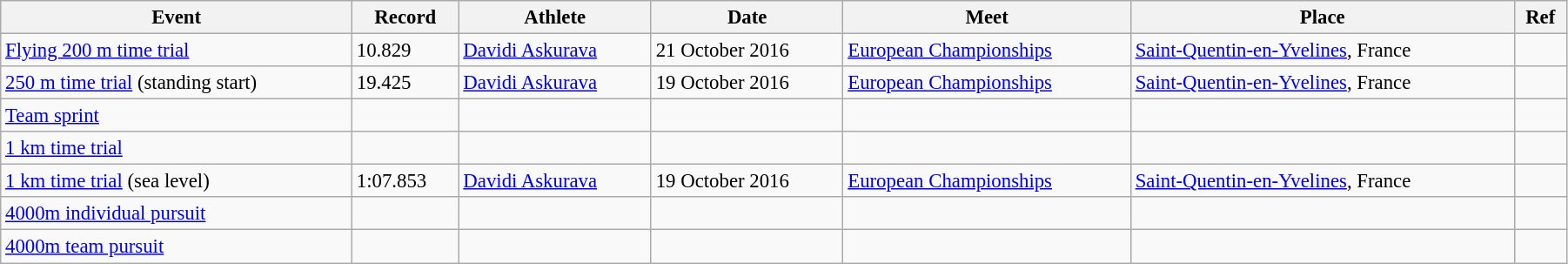<table class="wikitable" style="font-size:95%; width: 95%;">
<tr>
<th>Event</th>
<th>Record</th>
<th>Athlete</th>
<th>Date</th>
<th>Meet</th>
<th>Place</th>
<th>Ref</th>
</tr>
<tr>
<td><a href='#'>Flying 200 m time trial</a></td>
<td>10.829</td>
<td><a href='#'>Davidi Askurava</a></td>
<td>21 October 2016</td>
<td><a href='#'>European Championships</a></td>
<td><a href='#'>Saint-Quentin-en-Yvelines</a>, France</td>
<td></td>
</tr>
<tr>
<td><a href='#'>250 m time trial</a> (standing start)</td>
<td>19.425</td>
<td><a href='#'>Davidi Askurava</a></td>
<td>19 October 2016</td>
<td><a href='#'>European Championships</a></td>
<td><a href='#'>Saint-Quentin-en-Yvelines</a>, France</td>
<td></td>
</tr>
<tr>
<td><a href='#'>Team sprint</a></td>
<td></td>
<td></td>
<td></td>
<td></td>
<td></td>
<td></td>
</tr>
<tr>
<td><a href='#'>1 km time trial</a></td>
<td></td>
<td></td>
<td></td>
<td></td>
<td></td>
<td></td>
</tr>
<tr>
<td><a href='#'>1 km time trial</a> (sea level)</td>
<td>1:07.853</td>
<td><a href='#'>Davidi Askurava</a></td>
<td>19 October 2016</td>
<td><a href='#'>European Championships</a></td>
<td><a href='#'>Saint-Quentin-en-Yvelines</a>, France</td>
<td></td>
</tr>
<tr>
<td><a href='#'>4000m individual pursuit</a></td>
<td></td>
<td></td>
<td></td>
<td></td>
<td></td>
<td></td>
</tr>
<tr>
<td><a href='#'>4000m team pursuit</a></td>
<td></td>
<td></td>
<td></td>
<td></td>
<td></td>
<td></td>
</tr>
</table>
